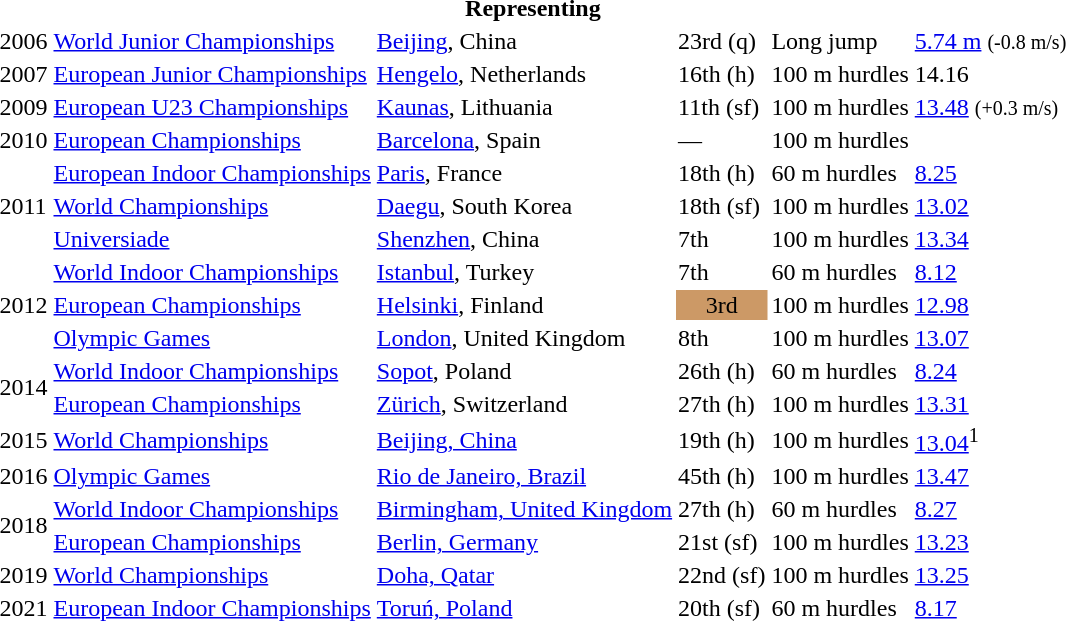<table>
<tr>
<th colspan="6">Representing </th>
</tr>
<tr>
<td>2006</td>
<td><a href='#'>World Junior Championships</a></td>
<td><a href='#'>Beijing</a>, China</td>
<td>23rd (q)</td>
<td>Long jump</td>
<td><a href='#'>5.74 m</a>  <small>(-0.8 m/s)</small></td>
</tr>
<tr>
<td>2007</td>
<td><a href='#'>European Junior Championships</a></td>
<td><a href='#'>Hengelo</a>, Netherlands</td>
<td>16th (h)</td>
<td>100 m hurdles</td>
<td>14.16</td>
</tr>
<tr>
<td>2009</td>
<td><a href='#'>European U23 Championships</a></td>
<td><a href='#'>Kaunas</a>, Lithuania</td>
<td>11th (sf)</td>
<td>100 m hurdles</td>
<td><a href='#'>13.48</a> <small>(+0.3 m/s)</small></td>
</tr>
<tr>
<td>2010</td>
<td><a href='#'>European Championships</a></td>
<td><a href='#'>Barcelona</a>, Spain</td>
<td>—</td>
<td>100 m hurdles</td>
<td><a href='#'></a></td>
</tr>
<tr>
<td rowspan="3">2011</td>
<td><a href='#'>European Indoor Championships</a></td>
<td><a href='#'>Paris</a>, France</td>
<td>18th (h)</td>
<td>60 m hurdles</td>
<td><a href='#'>8.25</a></td>
</tr>
<tr>
<td><a href='#'>World Championships</a></td>
<td><a href='#'>Daegu</a>, South Korea</td>
<td>18th (sf)</td>
<td>100 m hurdles</td>
<td><a href='#'>13.02</a></td>
</tr>
<tr>
<td><a href='#'>Universiade</a></td>
<td><a href='#'>Shenzhen</a>, China</td>
<td>7th</td>
<td>100 m hurdles</td>
<td><a href='#'>13.34</a></td>
</tr>
<tr>
<td rowspan="3">2012</td>
<td><a href='#'>World Indoor Championships</a></td>
<td><a href='#'>Istanbul</a>, Turkey</td>
<td>7th</td>
<td>60 m hurdles</td>
<td><a href='#'>8.12</a></td>
</tr>
<tr>
<td><a href='#'>European Championships</a></td>
<td><a href='#'>Helsinki</a>, Finland</td>
<td bgcolor=cc9966 align="center">3rd</td>
<td>100 m hurdles</td>
<td><a href='#'>12.98</a></td>
</tr>
<tr>
<td><a href='#'>Olympic Games</a></td>
<td><a href='#'>London</a>, United Kingdom</td>
<td>8th</td>
<td>100 m hurdles</td>
<td><a href='#'>13.07</a></td>
</tr>
<tr>
<td rowspan="2">2014</td>
<td><a href='#'>World Indoor Championships</a></td>
<td><a href='#'>Sopot</a>, Poland</td>
<td>26th (h)</td>
<td>60 m hurdles</td>
<td><a href='#'>8.24</a></td>
</tr>
<tr>
<td><a href='#'>European Championships</a></td>
<td><a href='#'>Zürich</a>, Switzerland</td>
<td>27th (h)</td>
<td>100 m hurdles</td>
<td><a href='#'>13.31</a></td>
</tr>
<tr>
<td>2015</td>
<td><a href='#'>World Championships</a></td>
<td><a href='#'>Beijing, China</a></td>
<td>19th (h)</td>
<td>100 m hurdles</td>
<td><a href='#'>13.04</a><sup>1</sup></td>
</tr>
<tr>
<td>2016</td>
<td><a href='#'>Olympic Games</a></td>
<td><a href='#'>Rio de Janeiro, Brazil</a></td>
<td>45th (h)</td>
<td>100 m hurdles</td>
<td><a href='#'>13.47</a></td>
</tr>
<tr>
<td rowspan=2>2018</td>
<td><a href='#'>World Indoor Championships</a></td>
<td><a href='#'>Birmingham, United Kingdom</a></td>
<td>27th (h)</td>
<td>60 m hurdles</td>
<td><a href='#'>8.27</a></td>
</tr>
<tr>
<td><a href='#'>European Championships</a></td>
<td><a href='#'>Berlin, Germany</a></td>
<td>21st (sf)</td>
<td>100 m hurdles</td>
<td><a href='#'>13.23</a></td>
</tr>
<tr>
<td>2019</td>
<td><a href='#'>World Championships</a></td>
<td><a href='#'>Doha, Qatar</a></td>
<td>22nd (sf)</td>
<td>100 m hurdles</td>
<td><a href='#'>13.25</a></td>
</tr>
<tr>
<td>2021</td>
<td><a href='#'>European Indoor Championships</a></td>
<td><a href='#'>Toruń, Poland</a></td>
<td>20th (sf)</td>
<td>60 m hurdles</td>
<td><a href='#'>8.17</a></td>
</tr>
</table>
